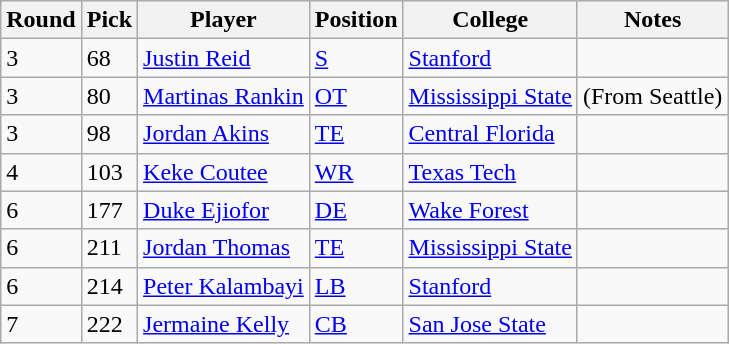<table class="wikitable">
<tr>
<th>Round</th>
<th>Pick</th>
<th>Player</th>
<th>Position</th>
<th>College</th>
<th>Notes</th>
</tr>
<tr>
<td>3</td>
<td>68</td>
<td><a href='#'>Justin Reid</a></td>
<td><a href='#'>S</a></td>
<td><a href='#'>Stanford</a></td>
<td></td>
</tr>
<tr>
<td>3</td>
<td>80</td>
<td><a href='#'>Martinas Rankin</a></td>
<td><a href='#'>OT</a></td>
<td><a href='#'>Mississippi State</a></td>
<td>(From Seattle)</td>
</tr>
<tr>
<td>3</td>
<td>98</td>
<td><a href='#'>Jordan Akins</a></td>
<td><a href='#'>TE</a></td>
<td><a href='#'>Central Florida</a></td>
<td></td>
</tr>
<tr>
<td>4</td>
<td>103</td>
<td><a href='#'>Keke Coutee</a></td>
<td><a href='#'>WR</a></td>
<td><a href='#'>Texas Tech</a></td>
<td></td>
</tr>
<tr>
<td>6</td>
<td>177</td>
<td><a href='#'>Duke Ejiofor</a></td>
<td><a href='#'>DE</a></td>
<td><a href='#'>Wake Forest</a></td>
<td></td>
</tr>
<tr>
<td>6</td>
<td>211</td>
<td><a href='#'>Jordan Thomas</a></td>
<td><a href='#'>TE</a></td>
<td><a href='#'>Mississippi State</a></td>
<td></td>
</tr>
<tr>
<td>6</td>
<td>214</td>
<td><a href='#'>Peter Kalambayi</a></td>
<td><a href='#'>LB</a></td>
<td><a href='#'>Stanford</a></td>
<td></td>
</tr>
<tr>
<td>7</td>
<td>222</td>
<td><a href='#'>Jermaine Kelly</a></td>
<td><a href='#'>CB</a></td>
<td><a href='#'>San Jose State</a></td>
<td></td>
</tr>
</table>
